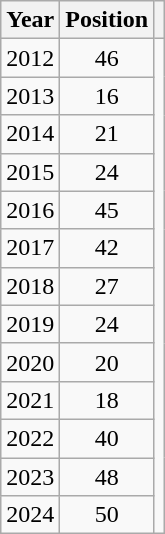<table class="wikitable plainrowheaders" style="text-align:center;">
<tr>
<th>Year</th>
<th>Position</th>
<th></th>
</tr>
<tr>
<td>2012</td>
<td>46</td>
<td rowspan="13"></td>
</tr>
<tr>
<td>2013</td>
<td>16</td>
</tr>
<tr>
<td>2014</td>
<td>21</td>
</tr>
<tr>
<td>2015</td>
<td>24</td>
</tr>
<tr>
<td>2016</td>
<td>45</td>
</tr>
<tr>
<td>2017</td>
<td>42</td>
</tr>
<tr>
<td>2018</td>
<td>27</td>
</tr>
<tr>
<td>2019</td>
<td>24</td>
</tr>
<tr>
<td>2020</td>
<td>20</td>
</tr>
<tr>
<td>2021</td>
<td>18</td>
</tr>
<tr>
<td>2022</td>
<td>40</td>
</tr>
<tr>
<td>2023</td>
<td>48</td>
</tr>
<tr>
<td>2024</td>
<td>50</td>
</tr>
</table>
